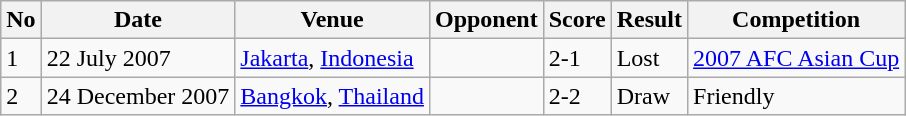<table class="wikitable">
<tr>
<th>No</th>
<th>Date</th>
<th>Venue</th>
<th>Opponent</th>
<th>Score</th>
<th>Result</th>
<th>Competition</th>
</tr>
<tr>
<td>1</td>
<td>22 July 2007</td>
<td><a href='#'>Jakarta</a>, <a href='#'>Indonesia</a></td>
<td></td>
<td>2-1</td>
<td>Lost</td>
<td><a href='#'>2007 AFC Asian Cup</a></td>
</tr>
<tr>
<td>2</td>
<td>24 December 2007</td>
<td><a href='#'>Bangkok</a>, <a href='#'>Thailand</a></td>
<td></td>
<td>2-2</td>
<td>Draw</td>
<td>Friendly</td>
</tr>
</table>
